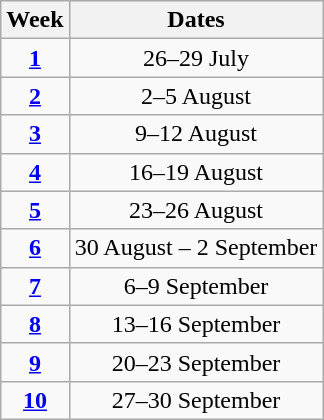<table class="wikitable" style="text-align:center">
<tr>
<th>Week</th>
<th>Dates</th>
</tr>
<tr>
<td><strong><a href='#'>1</a></strong></td>
<td>26–29 July</td>
</tr>
<tr>
<td><strong><a href='#'>2</a></strong></td>
<td>2–5 August</td>
</tr>
<tr>
<td><strong><a href='#'>3</a></strong></td>
<td>9–12 August</td>
</tr>
<tr>
<td><strong><a href='#'>4</a></strong></td>
<td>16–19 August</td>
</tr>
<tr>
<td><strong><a href='#'>5</a></strong></td>
<td>23–26 August</td>
</tr>
<tr>
<td><strong><a href='#'>6</a></strong></td>
<td>30 August – 2 September</td>
</tr>
<tr>
<td><strong><a href='#'>7</a></strong></td>
<td>6–9 September</td>
</tr>
<tr>
<td><strong><a href='#'>8</a></strong></td>
<td>13–16 September</td>
</tr>
<tr>
<td><strong><a href='#'>9</a></strong></td>
<td>20–23 September</td>
</tr>
<tr>
<td><strong><a href='#'>10</a></strong></td>
<td>27–30 September</td>
</tr>
</table>
